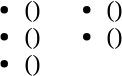<table>
<tr>
<td valign="top"><br><ul><li> ()</li><li> ()</li><li> ()</li></ul></td>
<td valign="top"><br><ul><li> ()</li><li> ()</li></ul></td>
</tr>
</table>
